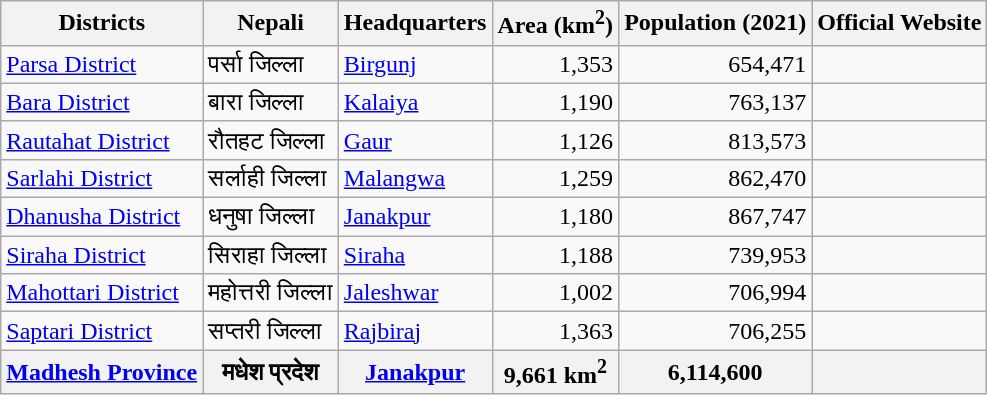<table class="wikitable sortable static-row-numbers static-row-header-text">
<tr style="text-align:center;">
<th>Districts</th>
<th>Nepali</th>
<th>Headquarters</th>
<th>Area (km<sup>2</sup>)</th>
<th>Population (2021)</th>
<th>Official Website</th>
</tr>
<tr>
<td><a href='#'>Parsa District</a></td>
<td>पर्सा जिल्ला</td>
<td><a href='#'>Birgunj</a></td>
<td align="right">1,353</td>
<td align="right">654,471</td>
<td></td>
</tr>
<tr>
<td><a href='#'>Bara District</a></td>
<td>बारा जिल्ला</td>
<td><a href='#'>Kalaiya</a></td>
<td align="right">1,190</td>
<td align="right">763,137</td>
<td></td>
</tr>
<tr>
<td><a href='#'>Rautahat District</a></td>
<td>रौतहट जिल्ला</td>
<td><a href='#'>Gaur</a></td>
<td align="right">1,126</td>
<td align="right">813,573</td>
<td></td>
</tr>
<tr>
<td><a href='#'>Sarlahi District</a></td>
<td>सर्लाही जिल्ला</td>
<td><a href='#'>Malangwa</a></td>
<td align="right">1,259</td>
<td align="right">862,470</td>
<td></td>
</tr>
<tr>
<td><a href='#'>Dhanusha District</a></td>
<td>धनुषा जिल्ला</td>
<td><a href='#'>Janakpur</a></td>
<td align="right">1,180</td>
<td align="right">867,747</td>
<td></td>
</tr>
<tr>
<td><a href='#'>Siraha District</a></td>
<td>सिराहा जिल्ला</td>
<td><a href='#'>Siraha</a></td>
<td align="right">1,188</td>
<td align="right">739,953</td>
<td></td>
</tr>
<tr>
<td><a href='#'>Mahottari District</a></td>
<td>महोत्तरी जिल्ला</td>
<td><a href='#'>Jaleshwar</a></td>
<td align="right">1,002</td>
<td align="right">706,994</td>
<td></td>
</tr>
<tr>
<td><a href='#'>Saptari District</a></td>
<td>सप्तरी जिल्ला</td>
<td><a href='#'>Rajbiraj</a></td>
<td align="right">1,363</td>
<td align="right">706,255</td>
<td></td>
</tr>
<tr>
<th><a href='#'>Madhesh Province</a></th>
<th><strong> मधेश प्रदेश</strong></th>
<th><strong><a href='#'>Janakpur</a></strong></th>
<th><strong>9,661 km<sup>2</sup></strong></th>
<th><strong>6,114,600</strong></th>
<th></th>
</tr>
</table>
